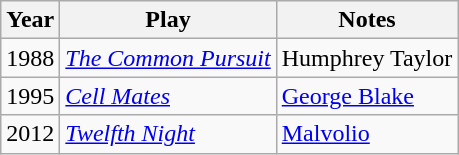<table class="wikitable">
<tr align="center">
<th>Year</th>
<th>Play</th>
<th>Notes</th>
</tr>
<tr>
<td>1988</td>
<td><em><a href='#'>The Common Pursuit</a></em></td>
<td>Humphrey Taylor</td>
</tr>
<tr>
<td>1995</td>
<td><em><a href='#'>Cell Mates</a></em></td>
<td><a href='#'>George Blake</a></td>
</tr>
<tr>
<td>2012</td>
<td><em><a href='#'>Twelfth Night</a></em></td>
<td><a href='#'>Malvolio</a></td>
</tr>
</table>
